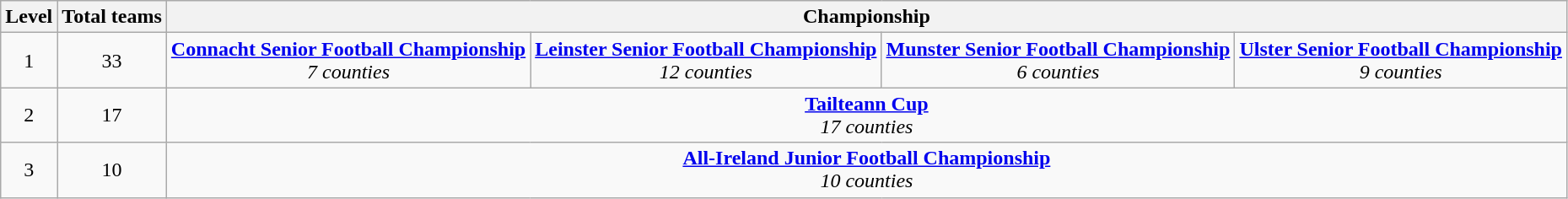<table class="wikitable" style="text-align: center;">
<tr>
<th>Level</th>
<th>Total teams</th>
<th colspan="4">Championship</th>
</tr>
<tr>
<td>1</td>
<td>33</td>
<td><strong><a href='#'>Connacht Senior Football Championship</a></strong><br><em>7 counties</em></td>
<td><strong><a href='#'>Leinster Senior Football Championship</a></strong><br><em>12 counties</em></td>
<td><strong><a href='#'>Munster Senior Football Championship</a></strong><br><em>6 counties</em></td>
<td><strong><a href='#'>Ulster Senior Football Championship</a></strong><br><em>9 counties</em></td>
</tr>
<tr>
<td>2</td>
<td>17</td>
<td colspan="4"><strong><a href='#'>Tailteann Cup</a></strong><br><em>17 counties</em></td>
</tr>
<tr>
<td>3</td>
<td>10</td>
<td colspan="4"><strong><a href='#'>All-Ireland Junior Football Championship</a></strong><br><em>10 counties</em></td>
</tr>
</table>
